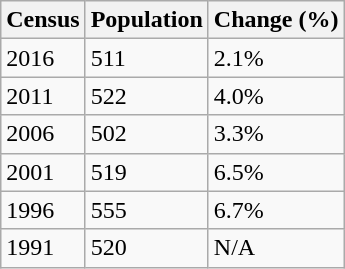<table class="wikitable">
<tr>
<th>Census</th>
<th>Population</th>
<th>Change (%)</th>
</tr>
<tr>
<td>2016</td>
<td>511</td>
<td> 2.1%</td>
</tr>
<tr>
<td>2011</td>
<td>522</td>
<td> 4.0%</td>
</tr>
<tr>
<td>2006</td>
<td>502</td>
<td> 3.3%</td>
</tr>
<tr>
<td>2001</td>
<td>519</td>
<td> 6.5%</td>
</tr>
<tr>
<td>1996</td>
<td>555</td>
<td> 6.7%</td>
</tr>
<tr>
<td>1991</td>
<td>520</td>
<td>N/A</td>
</tr>
</table>
